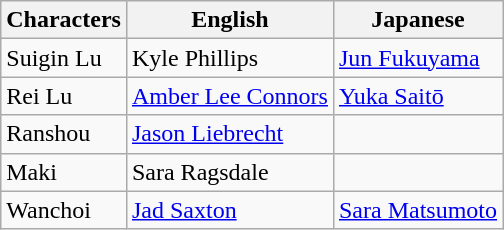<table class="wikitable">
<tr>
<th>Characters</th>
<th>English</th>
<th>Japanese</th>
</tr>
<tr>
<td>Suigin Lu</td>
<td>Kyle Phillips</td>
<td><a href='#'>Jun Fukuyama</a></td>
</tr>
<tr>
<td>Rei Lu</td>
<td><a href='#'>Amber Lee Connors</a></td>
<td><a href='#'>Yuka Saitō</a></td>
</tr>
<tr>
<td>Ranshou</td>
<td><a href='#'>Jason Liebrecht</a></td>
<td></td>
</tr>
<tr>
<td>Maki</td>
<td>Sara Ragsdale</td>
<td></td>
</tr>
<tr>
<td>Wanchoi</td>
<td><a href='#'>Jad Saxton</a></td>
<td><a href='#'>Sara Matsumoto</a></td>
</tr>
</table>
